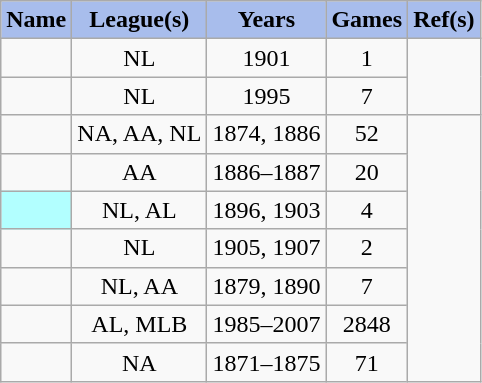<table class="wikitable sortable" style="text-align:center;">
<tr>
<th style="background-color:#a8bdec; color:black;" scope="col">Name</th>
<th style="background-color:#a8bdec; color:black;" scope="col">League(s)</th>
<th style="background-color:#a8bdec; color:black;" scope="col">Years</th>
<th style="background-color:#a8bdec; color:black;" scope="col">Games</th>
<th style="background-color:#a8bdec; color:#black; scope="col" class="unsortable">Ref(s)</th>
</tr>
<tr>
<td></td>
<td>NL</td>
<td>1901</td>
<td>1</td>
<td rowspan=2></td>
</tr>
<tr>
<td></td>
<td>NL</td>
<td>1995</td>
<td>7</td>
</tr>
<tr>
<td></td>
<td>NA, AA, NL</td>
<td>1874, 1886</td>
<td>52</td>
<td rowspan=7></td>
</tr>
<tr>
<td></td>
<td>AA</td>
<td>1886–1887</td>
<td>20</td>
</tr>
<tr>
<td style="background:#B2FFFF;"></td>
<td>NL, AL</td>
<td>1896, 1903</td>
<td>4</td>
</tr>
<tr>
<td></td>
<td>NL</td>
<td>1905, 1907</td>
<td>2</td>
</tr>
<tr>
<td></td>
<td>NL, AA</td>
<td>1879, 1890</td>
<td>7</td>
</tr>
<tr>
<td></td>
<td>AL, MLB</td>
<td>1985–2007</td>
<td>2848</td>
</tr>
<tr>
<td></td>
<td>NA</td>
<td>1871–1875</td>
<td>71</td>
</tr>
</table>
